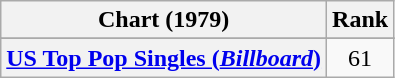<table class="wikitable plainrowheaders">
<tr>
<th>Chart (1979)</th>
<th>Rank</th>
</tr>
<tr>
</tr>
<tr>
<th scope="row"><a href='#'>US Top Pop Singles (<em>Billboard</em>)</a></th>
<td align="center">61</td>
</tr>
</table>
